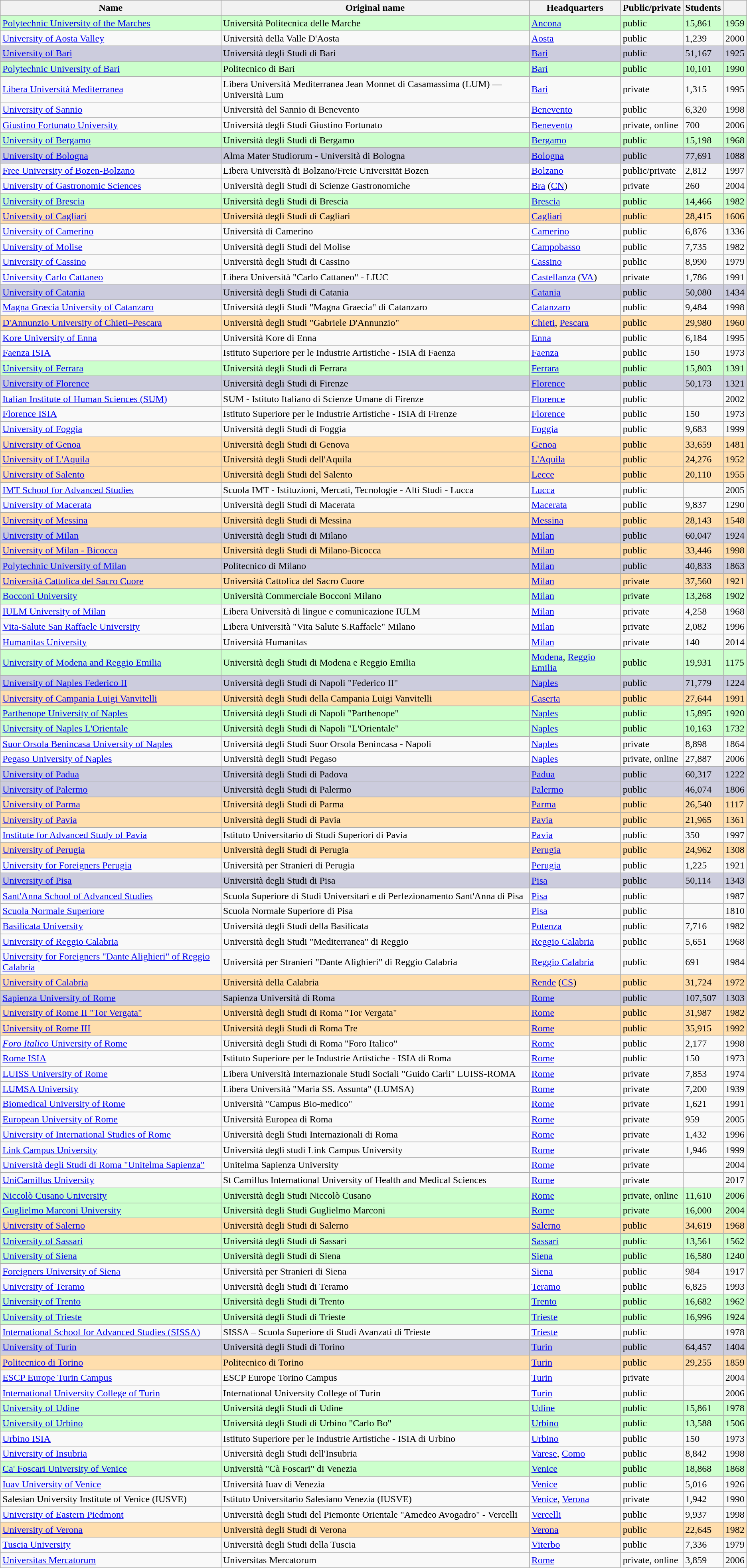<table class="wikitable sortable">
<tr>
<th>Name</th>
<th>Original name</th>
<th>Headquarters</th>
<th>Public/private</th>
<th>Students</th>
<th></th>
</tr>
<tr style="background:#ccffcc">
<td><a href='#'>Polytechnic University of the Marches</a></td>
<td>Università Politecnica delle Marche</td>
<td><a href='#'>Ancona</a></td>
<td>public</td>
<td>15,861</td>
<td>1959</td>
</tr>
<tr>
<td><a href='#'>University of Aosta Valley</a></td>
<td>Università della Valle D'Aosta</td>
<td><a href='#'>Aosta</a></td>
<td>public</td>
<td>1,239</td>
<td>2000</td>
</tr>
<tr style="background:#ccccdd">
<td><a href='#'>University of Bari</a></td>
<td>Università degli Studi di Bari</td>
<td><a href='#'>Bari</a></td>
<td>public</td>
<td>51,167</td>
<td>1925</td>
</tr>
<tr style="background:#ccffcc">
<td><a href='#'>Polytechnic University of Bari</a></td>
<td>Politecnico di Bari</td>
<td><a href='#'>Bari</a></td>
<td>public</td>
<td>10,101</td>
<td>1990</td>
</tr>
<tr>
<td><a href='#'>Libera Università Mediterranea</a></td>
<td>Libera Università Mediterranea Jean Monnet di Casamassima (LUM) — Università Lum</td>
<td><a href='#'>Bari</a></td>
<td>private</td>
<td>1,315</td>
<td>1995</td>
</tr>
<tr>
<td><a href='#'>University of Sannio</a></td>
<td>Università del Sannio di Benevento</td>
<td><a href='#'>Benevento</a></td>
<td>public</td>
<td>6,320</td>
<td>1998</td>
</tr>
<tr>
<td><a href='#'>Giustino Fortunato University</a></td>
<td>Università degli Studi Giustino Fortunato</td>
<td><a href='#'>Benevento</a></td>
<td>private, online</td>
<td>700</td>
<td>2006</td>
</tr>
<tr style="background:#ccffcc">
<td><a href='#'>University of Bergamo</a></td>
<td>Università degli Studi di Bergamo</td>
<td><a href='#'>Bergamo</a></td>
<td>public</td>
<td>15,198</td>
<td>1968</td>
</tr>
<tr style="background:#ccccdd">
<td><a href='#'>University of Bologna</a></td>
<td>Alma Mater Studiorum - Università di Bologna</td>
<td><a href='#'>Bologna</a></td>
<td>public</td>
<td>77,691</td>
<td>1088</td>
</tr>
<tr>
<td><a href='#'>Free University of Bozen-Bolzano</a></td>
<td>Libera Università di Bolzano/Freie Universität Bozen</td>
<td><a href='#'>Bolzano</a></td>
<td>public/private</td>
<td>2,812</td>
<td>1997</td>
</tr>
<tr>
<td><a href='#'>University of Gastronomic Sciences</a></td>
<td>Università degli Studi di Scienze Gastronomiche</td>
<td><a href='#'>Bra</a> (<a href='#'>CN</a>)</td>
<td>private</td>
<td>260</td>
<td>2004</td>
</tr>
<tr style="background:#ccffcc">
<td><a href='#'>University of Brescia</a></td>
<td>Università degli Studi di Brescia</td>
<td><a href='#'>Brescia</a></td>
<td>public</td>
<td>14,466</td>
<td>1982</td>
</tr>
<tr style="background:#ffdead">
<td><a href='#'>University of Cagliari</a></td>
<td>Università degli Studi di Cagliari</td>
<td><a href='#'>Cagliari</a></td>
<td>public</td>
<td>28,415</td>
<td>1606</td>
</tr>
<tr>
<td><a href='#'>University of Camerino</a></td>
<td>Università di Camerino</td>
<td><a href='#'>Camerino</a></td>
<td>public</td>
<td>6,876</td>
<td>1336</td>
</tr>
<tr>
<td><a href='#'>University of Molise</a></td>
<td>Università degli Studi del Molise</td>
<td><a href='#'>Campobasso</a></td>
<td>public</td>
<td>7,735</td>
<td>1982</td>
</tr>
<tr>
<td><a href='#'>University of Cassino</a></td>
<td>Università degli Studi di Cassino</td>
<td><a href='#'>Cassino</a></td>
<td>public</td>
<td>8,990</td>
<td>1979</td>
</tr>
<tr>
<td><a href='#'>University Carlo Cattaneo</a></td>
<td>Libera Università "Carlo Cattaneo" - LIUC</td>
<td><a href='#'>Castellanza</a> (<a href='#'>VA</a>)</td>
<td>private</td>
<td>1,786</td>
<td>1991</td>
</tr>
<tr style="background:#ccccdd">
<td><a href='#'>University of Catania</a></td>
<td>Università degli Studi di Catania</td>
<td><a href='#'>Catania</a></td>
<td>public</td>
<td>50,080</td>
<td>1434</td>
</tr>
<tr>
<td><a href='#'>Magna Græcia University of Catanzaro</a></td>
<td>Università degli Studi "Magna Graecia" di Catanzaro</td>
<td><a href='#'>Catanzaro</a></td>
<td>public</td>
<td>9,484</td>
<td>1998</td>
</tr>
<tr style="background:#ffdead">
<td><a href='#'>D'Annunzio University of Chieti–Pescara</a></td>
<td>Università degli Studi "Gabriele D'Annunzio"</td>
<td><a href='#'>Chieti</a>, <a href='#'>Pescara</a></td>
<td>public</td>
<td>29,980</td>
<td>1960</td>
</tr>
<tr>
<td><a href='#'>Kore University of Enna</a></td>
<td>Università Kore di Enna</td>
<td><a href='#'>Enna</a></td>
<td>public</td>
<td>6,184</td>
<td>1995</td>
</tr>
<tr>
<td><a href='#'>Faenza ISIA</a></td>
<td>Istituto Superiore per le Industrie Artistiche - ISIA di Faenza</td>
<td><a href='#'>Faenza</a></td>
<td>public</td>
<td>150</td>
<td>1973</td>
</tr>
<tr style="background:#ccffcc">
<td><a href='#'>University of Ferrara</a></td>
<td>Università degli Studi di Ferrara</td>
<td><a href='#'>Ferrara</a></td>
<td>public</td>
<td>15,803</td>
<td>1391</td>
</tr>
<tr style="background:#ccccdd">
<td><a href='#'>University of Florence</a></td>
<td>Università degli Studi di Firenze</td>
<td><a href='#'>Florence</a></td>
<td>public</td>
<td>50,173</td>
<td>1321</td>
</tr>
<tr>
<td><a href='#'>Italian Institute of Human Sciences (SUM)</a></td>
<td>SUM - Istituto Italiano di Scienze Umane di Firenze</td>
<td><a href='#'>Florence</a></td>
<td>public</td>
<td></td>
<td>2002</td>
</tr>
<tr>
<td><a href='#'>Florence ISIA</a></td>
<td>Istituto Superiore per le Industrie Artistiche - ISIA di Firenze</td>
<td><a href='#'>Florence</a></td>
<td>public</td>
<td>150</td>
<td>1973</td>
</tr>
<tr>
<td><a href='#'>University of Foggia</a></td>
<td>Università degli Studi di Foggia</td>
<td><a href='#'>Foggia</a></td>
<td>public</td>
<td>9,683</td>
<td>1999</td>
</tr>
<tr style="background:#ffdead">
<td><a href='#'>University of Genoa</a></td>
<td>Università degli Studi di Genova</td>
<td><a href='#'>Genoa</a></td>
<td>public</td>
<td>33,659</td>
<td>1481</td>
</tr>
<tr style="background:#ffdead">
<td><a href='#'>University of L'Aquila</a></td>
<td>Università degli Studi dell'Aquila</td>
<td><a href='#'>L'Aquila</a></td>
<td>public</td>
<td>24,276</td>
<td>1952</td>
</tr>
<tr style="background:#ffdead">
<td><a href='#'>University of Salento</a></td>
<td>Università degli Studi del Salento</td>
<td><a href='#'>Lecce</a></td>
<td>public</td>
<td>20,110</td>
<td>1955</td>
</tr>
<tr>
<td><a href='#'>IMT School for Advanced Studies</a></td>
<td>Scuola IMT - Istituzioni, Mercati, Tecnologie - Alti Studi - Lucca</td>
<td><a href='#'>Lucca</a></td>
<td>public</td>
<td></td>
<td>2005</td>
</tr>
<tr>
<td><a href='#'>University of Macerata</a></td>
<td>Università degli Studi di Macerata</td>
<td><a href='#'>Macerata</a></td>
<td>public</td>
<td>9,837</td>
<td>1290</td>
</tr>
<tr style="background:#ffdead">
<td><a href='#'>University of Messina</a></td>
<td>Università degli Studi di Messina</td>
<td><a href='#'>Messina</a></td>
<td>public</td>
<td>28,143</td>
<td>1548</td>
</tr>
<tr style="background:#ccccdd">
<td><a href='#'>University of Milan</a></td>
<td>Università degli Studi di Milano</td>
<td><a href='#'>Milan</a></td>
<td>public</td>
<td>60,047</td>
<td>1924</td>
</tr>
<tr style="background:#ffdead">
<td><a href='#'>University of Milan - Bicocca</a></td>
<td>Università degli Studi di Milano-Bicocca</td>
<td><a href='#'>Milan</a></td>
<td>public</td>
<td>33,446</td>
<td>1998</td>
</tr>
<tr style="background:#ccccdd">
<td><a href='#'>Polytechnic University of Milan</a></td>
<td>Politecnico di Milano</td>
<td><a href='#'>Milan</a></td>
<td>public</td>
<td>40,833</td>
<td>1863</td>
</tr>
<tr style="background:#ffdead">
<td><a href='#'>Università Cattolica del Sacro Cuore</a></td>
<td>Università Cattolica del Sacro Cuore</td>
<td><a href='#'>Milan</a></td>
<td>private</td>
<td>37,560</td>
<td>1921</td>
</tr>
<tr style="background:#ccffcc">
<td><a href='#'>Bocconi University</a></td>
<td>Università Commerciale Bocconi Milano</td>
<td><a href='#'>Milan</a></td>
<td>private</td>
<td>13,268</td>
<td>1902</td>
</tr>
<tr>
<td><a href='#'>IULM University of Milan</a></td>
<td>Libera Università di lingue e comunicazione IULM</td>
<td><a href='#'>Milan</a></td>
<td>private</td>
<td>4,258</td>
<td>1968</td>
</tr>
<tr>
<td><a href='#'>Vita-Salute San Raffaele University</a></td>
<td>Libera Università "Vita Salute S.Raffaele" Milano</td>
<td><a href='#'>Milan</a></td>
<td>private</td>
<td>2,082</td>
<td>1996</td>
</tr>
<tr>
<td><a href='#'>Humanitas University</a></td>
<td>Università Humanitas</td>
<td><a href='#'>Milan</a></td>
<td>private</td>
<td>140</td>
<td>2014</td>
</tr>
<tr style="background:#ccffcc">
<td><a href='#'>University of Modena and Reggio Emilia</a></td>
<td>Università degli Studi di Modena e Reggio Emilia</td>
<td><a href='#'>Modena</a>, <a href='#'>Reggio Emilia</a></td>
<td>public</td>
<td>19,931</td>
<td>1175</td>
</tr>
<tr style="background:#ccccdd">
<td><a href='#'>University of Naples Federico II</a></td>
<td>Università degli Studi di Napoli "Federico II"</td>
<td><a href='#'>Naples</a></td>
<td>public</td>
<td>71,779</td>
<td>1224</td>
</tr>
<tr style="background:#ffdead">
<td><a href='#'>University of Campania Luigi Vanvitelli</a></td>
<td>Università degli Studi della Campania Luigi Vanvitelli</td>
<td><a href='#'>Caserta</a></td>
<td>public</td>
<td>27,644</td>
<td>1991</td>
</tr>
<tr style="background:#ccffcc">
<td><a href='#'>Parthenope University of Naples</a></td>
<td>Università degli Studi di Napoli "Parthenope"</td>
<td><a href='#'>Naples</a></td>
<td>public</td>
<td>15,895</td>
<td>1920</td>
</tr>
<tr style="background:#ccffcc">
<td><a href='#'>University of Naples L'Orientale</a></td>
<td>Università degli Studi di Napoli "L'Orientale"</td>
<td><a href='#'>Naples</a></td>
<td>public</td>
<td>10,163</td>
<td>1732</td>
</tr>
<tr>
<td><a href='#'>Suor Orsola Benincasa University of Naples</a></td>
<td>Università degli Studi Suor Orsola Benincasa - Napoli</td>
<td><a href='#'>Naples</a></td>
<td>private</td>
<td>8,898</td>
<td>1864</td>
</tr>
<tr>
<td><a href='#'>Pegaso University of Naples</a></td>
<td>Università degli Studi Pegaso</td>
<td><a href='#'>Naples</a></td>
<td>private, online</td>
<td>27,887</td>
<td>2006</td>
</tr>
<tr style="background:#ccccdd">
<td><a href='#'>University of Padua</a></td>
<td>Università degli Studi di Padova</td>
<td><a href='#'>Padua</a></td>
<td>public</td>
<td>60,317</td>
<td>1222</td>
</tr>
<tr style="background:#ccccdd">
<td><a href='#'>University of Palermo</a></td>
<td>Università degli Studi di Palermo</td>
<td><a href='#'>Palermo</a></td>
<td>public</td>
<td>46,074</td>
<td>1806</td>
</tr>
<tr style="background:#ffdead">
<td><a href='#'>University of Parma</a></td>
<td>Università degli Studi di Parma</td>
<td><a href='#'>Parma</a></td>
<td>public</td>
<td>26,540</td>
<td>1117</td>
</tr>
<tr style="background:#ffdead">
<td><a href='#'>University of Pavia</a></td>
<td>Università degli Studi di Pavia</td>
<td><a href='#'>Pavia</a></td>
<td>public</td>
<td>21,965</td>
<td>1361</td>
</tr>
<tr>
<td><a href='#'>Institute for Advanced Study of Pavia</a></td>
<td>Istituto Universitario di Studi Superiori di Pavia</td>
<td><a href='#'>Pavia</a></td>
<td>public</td>
<td>350</td>
<td>1997</td>
</tr>
<tr style="background:#ffdead">
<td><a href='#'>University of Perugia</a></td>
<td>Università degli Studi di Perugia</td>
<td><a href='#'>Perugia</a></td>
<td>public</td>
<td>24,962</td>
<td>1308</td>
</tr>
<tr>
<td><a href='#'>University for Foreigners Perugia</a></td>
<td>Università per Stranieri di Perugia</td>
<td><a href='#'>Perugia</a></td>
<td>public</td>
<td>1,225</td>
<td>1921</td>
</tr>
<tr style="background:#ccccdd">
<td><a href='#'>University of Pisa</a></td>
<td>Università degli Studi di Pisa</td>
<td><a href='#'>Pisa</a></td>
<td>public</td>
<td>50,114</td>
<td>1343</td>
</tr>
<tr>
<td><a href='#'>Sant'Anna School of Advanced Studies</a></td>
<td>Scuola Superiore di Studi Universitari e di Perfezionamento Sant'Anna di Pisa</td>
<td><a href='#'>Pisa</a></td>
<td>public</td>
<td></td>
<td>1987</td>
</tr>
<tr>
<td><a href='#'>Scuola Normale Superiore</a></td>
<td>Scuola Normale Superiore di Pisa</td>
<td><a href='#'>Pisa</a></td>
<td>public</td>
<td></td>
<td>1810</td>
</tr>
<tr>
<td><a href='#'>Basilicata University</a></td>
<td>Università degli Studi della Basilicata</td>
<td><a href='#'>Potenza</a></td>
<td>public</td>
<td>7,716</td>
<td>1982</td>
</tr>
<tr>
<td><a href='#'>University of Reggio Calabria</a></td>
<td>Università degli Studi "Mediterranea" di Reggio</td>
<td><a href='#'>Reggio Calabria</a></td>
<td>public</td>
<td>5,651</td>
<td>1968</td>
</tr>
<tr>
<td><a href='#'>University for Foreigners "Dante Alighieri" of Reggio Calabria</a></td>
<td>Università per Stranieri "Dante Alighieri" di Reggio Calabria</td>
<td><a href='#'>Reggio Calabria</a></td>
<td>public</td>
<td>691</td>
<td>1984</td>
</tr>
<tr style="background:#ffdead">
<td><a href='#'>University of Calabria</a></td>
<td>Università della Calabria</td>
<td><a href='#'>Rende</a> (<a href='#'>CS</a>)</td>
<td>public</td>
<td>31,724</td>
<td>1972</td>
</tr>
<tr style="background:#ccccdd">
<td><a href='#'>Sapienza University of Rome</a></td>
<td>Sapienza Università di Roma</td>
<td><a href='#'>Rome</a></td>
<td>public</td>
<td>107,507</td>
<td>1303</td>
</tr>
<tr style="background:#ffdead">
<td><a href='#'>University of Rome II "Tor Vergata"</a></td>
<td>Università degli Studi di Roma "Tor Vergata"</td>
<td><a href='#'>Rome</a></td>
<td>public</td>
<td>31,987</td>
<td>1982</td>
</tr>
<tr style="background:#ffdead">
<td><a href='#'>University of Rome III</a></td>
<td>Università degli Studi di Roma Tre</td>
<td><a href='#'>Rome</a></td>
<td>public</td>
<td>35,915</td>
<td>1992</td>
</tr>
<tr>
<td><a href='#'><em>Foro Italico</em> University of Rome</a></td>
<td>Università degli Studi di Roma "Foro Italico"</td>
<td><a href='#'>Rome</a></td>
<td>public</td>
<td>2,177</td>
<td>1998</td>
</tr>
<tr>
<td><a href='#'>Rome ISIA</a></td>
<td>Istituto Superiore per le Industrie Artistiche - ISIA di Roma</td>
<td><a href='#'>Rome</a></td>
<td>public</td>
<td>150</td>
<td>1973</td>
</tr>
<tr>
<td><a href='#'>LUISS University of Rome</a></td>
<td>Libera Università Internazionale Studi Sociali "Guido Carli" LUISS-ROMA</td>
<td><a href='#'>Rome</a></td>
<td>private</td>
<td>7,853</td>
<td>1974</td>
</tr>
<tr>
<td><a href='#'>LUMSA University</a></td>
<td>Libera Università "Maria SS. Assunta" (LUMSA)</td>
<td><a href='#'>Rome</a></td>
<td>private</td>
<td>7,200</td>
<td>1939</td>
</tr>
<tr>
<td><a href='#'>Biomedical University of Rome</a></td>
<td>Università "Campus Bio-medico"</td>
<td><a href='#'>Rome</a></td>
<td>private</td>
<td>1,621</td>
<td>1991</td>
</tr>
<tr>
<td><a href='#'>European University of Rome</a></td>
<td>Università Europea di Roma</td>
<td><a href='#'>Rome</a></td>
<td>private</td>
<td>959</td>
<td>2005</td>
</tr>
<tr>
<td><a href='#'>University of International Studies of Rome</a></td>
<td>Università degli Studi Internazionali di Roma</td>
<td><a href='#'>Rome</a></td>
<td>private</td>
<td>1,432</td>
<td>1996</td>
</tr>
<tr>
<td><a href='#'>Link Campus University</a></td>
<td>Università degli studi Link Campus University</td>
<td><a href='#'>Rome</a></td>
<td>private</td>
<td>1,946</td>
<td>1999</td>
</tr>
<tr>
<td><a href='#'>Università degli Studi di Roma "Unitelma Sapienza"</a></td>
<td>Unitelma Sapienza University</td>
<td><a href='#'>Rome</a></td>
<td>private</td>
<td></td>
<td>2004</td>
</tr>
<tr>
<td><a href='#'>UniCamillus University</a></td>
<td>St Camillus International University of Health and Medical Sciences</td>
<td><a href='#'>Rome</a></td>
<td>private</td>
<td></td>
<td>2017</td>
</tr>
<tr style="background:#ccffcc">
<td><a href='#'>Niccolò Cusano University</a></td>
<td>Università degli Studi Niccolò Cusano</td>
<td><a href='#'>Rome</a></td>
<td>private, online</td>
<td>11,610</td>
<td>2006</td>
</tr>
<tr style="background:#ccffcc">
<td><a href='#'>Guglielmo Marconi University</a></td>
<td>Università degli Studi Guglielmo Marconi</td>
<td><a href='#'>Rome</a></td>
<td>private</td>
<td>16,000</td>
<td>2004</td>
</tr>
<tr style="background:#ffdead">
<td><a href='#'>University of Salerno</a></td>
<td>Università degli Studi di Salerno</td>
<td><a href='#'>Salerno</a></td>
<td>public</td>
<td>34,619</td>
<td>1968</td>
</tr>
<tr style="background:#ccffcc">
<td><a href='#'>University of Sassari</a></td>
<td>Università degli Studi di Sassari</td>
<td><a href='#'>Sassari</a></td>
<td>public</td>
<td>13,561</td>
<td>1562</td>
</tr>
<tr style="background:#ccffcc">
<td><a href='#'>University of Siena</a></td>
<td>Università degli Studi di Siena</td>
<td><a href='#'>Siena</a></td>
<td>public</td>
<td>16,580</td>
<td>1240</td>
</tr>
<tr>
<td><a href='#'>Foreigners University of Siena</a></td>
<td>Università per Stranieri di Siena</td>
<td><a href='#'>Siena</a></td>
<td>public</td>
<td>984</td>
<td>1917</td>
</tr>
<tr>
<td><a href='#'>University of Teramo</a></td>
<td>Università degli Studi di Teramo</td>
<td><a href='#'>Teramo</a></td>
<td>public</td>
<td>6,825</td>
<td>1993</td>
</tr>
<tr style="background:#ccffcc">
<td><a href='#'>University of Trento</a></td>
<td>Università degli Studi di Trento</td>
<td><a href='#'>Trento</a></td>
<td>public</td>
<td>16,682</td>
<td>1962</td>
</tr>
<tr style="background:#ccffcc">
<td><a href='#'>University of Trieste</a></td>
<td>Università degli Studi di Trieste</td>
<td><a href='#'>Trieste</a></td>
<td>public</td>
<td>16,996</td>
<td>1924</td>
</tr>
<tr>
<td><a href='#'>International School for Advanced Studies (SISSA)</a></td>
<td>SISSA – Scuola Superiore di Studi Avanzati di Trieste</td>
<td><a href='#'>Trieste</a></td>
<td>public</td>
<td></td>
<td>1978</td>
</tr>
<tr style="background:#ccccdd">
<td><a href='#'>University of Turin</a></td>
<td>Università degli Studi di Torino</td>
<td><a href='#'>Turin</a></td>
<td>public</td>
<td>64,457</td>
<td>1404</td>
</tr>
<tr style="background:#ffdead">
<td><a href='#'>Politecnico di Torino</a></td>
<td>Politecnico di Torino</td>
<td><a href='#'>Turin</a></td>
<td>public</td>
<td>29,255</td>
<td>1859</td>
</tr>
<tr>
<td><a href='#'>ESCP Europe Turin Campus</a></td>
<td>ESCP Europe Torino Campus</td>
<td><a href='#'>Turin</a></td>
<td>private</td>
<td></td>
<td>2004</td>
</tr>
<tr>
<td><a href='#'>International University College of Turin</a></td>
<td>International University College of Turin</td>
<td><a href='#'>Turin</a></td>
<td>public</td>
<td></td>
<td>2006</td>
</tr>
<tr style="background:#ccffcc">
<td><a href='#'>University of Udine</a></td>
<td>Università degli Studi di Udine</td>
<td><a href='#'>Udine</a></td>
<td>public</td>
<td>15,861</td>
<td>1978</td>
</tr>
<tr style="background:#ccffcc">
<td><a href='#'>University of Urbino</a></td>
<td>Università degli Studi di Urbino "Carlo Bo"</td>
<td><a href='#'>Urbino</a></td>
<td>public</td>
<td>13,588</td>
<td>1506</td>
</tr>
<tr>
<td><a href='#'>Urbino ISIA</a></td>
<td>Istituto Superiore per le Industrie Artistiche - ISIA di Urbino</td>
<td><a href='#'>Urbino</a></td>
<td>public</td>
<td>150</td>
<td>1973</td>
</tr>
<tr>
<td><a href='#'>University of Insubria</a></td>
<td>Università degli Studi dell'Insubria</td>
<td><a href='#'>Varese</a>, <a href='#'>Como</a></td>
<td>public</td>
<td>8,842</td>
<td>1998</td>
</tr>
<tr style="background:#ccffcc">
<td><a href='#'>Ca' Foscari University of Venice</a></td>
<td>Università "Cà Foscari" di Venezia</td>
<td><a href='#'>Venice</a></td>
<td>public</td>
<td>18,868</td>
<td>1868</td>
</tr>
<tr>
<td><a href='#'>Iuav University of Venice</a></td>
<td>Università Iuav di Venezia</td>
<td><a href='#'>Venice</a></td>
<td>public</td>
<td>5,016</td>
<td>1926</td>
</tr>
<tr>
<td>Salesian University Institute of Venice (IUSVE)</td>
<td>Istituto Universitario Salesiano Venezia (IUSVE)</td>
<td><a href='#'>Venice</a>, <a href='#'>Verona</a></td>
<td>private</td>
<td>1,942</td>
<td>1990</td>
</tr>
<tr>
<td><a href='#'>University of Eastern Piedmont</a></td>
<td>Università degli Studi del Piemonte Orientale "Amedeo Avogadro" - Vercelli</td>
<td><a href='#'>Vercelli</a></td>
<td>public</td>
<td>9,937</td>
<td>1998</td>
</tr>
<tr style="background:#ffdead">
<td><a href='#'>University of Verona</a></td>
<td>Università degli Studi di Verona</td>
<td><a href='#'>Verona</a></td>
<td>public</td>
<td>22,645</td>
<td>1982</td>
</tr>
<tr>
<td><a href='#'>Tuscia University</a></td>
<td>Università degli Studi della Tuscia</td>
<td><a href='#'>Viterbo</a></td>
<td>public</td>
<td>7,336</td>
<td>1979</td>
</tr>
<tr>
<td><a href='#'>Universitas Mercatorum</a></td>
<td>Universitas Mercatorum</td>
<td><a href='#'>Rome</a></td>
<td>private, online</td>
<td>3,859</td>
<td>2006</td>
</tr>
</table>
